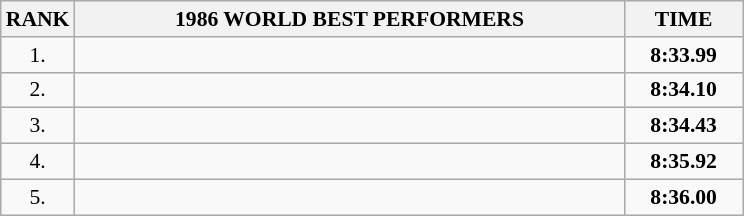<table class="wikitable" style="border-collapse: collapse; font-size: 90%;">
<tr>
<th>RANK</th>
<th align="center" style="width: 25em">1986 WORLD BEST PERFORMERS</th>
<th align="center" style="width: 5em">TIME</th>
</tr>
<tr>
<td align="center">1.</td>
<td></td>
<td align="center"><strong>8:33.99</strong></td>
</tr>
<tr>
<td align="center">2.</td>
<td></td>
<td align="center"><strong>8:34.10</strong></td>
</tr>
<tr>
<td align="center">3.</td>
<td></td>
<td align="center"><strong>8:34.43</strong></td>
</tr>
<tr>
<td align="center">4.</td>
<td></td>
<td align="center"><strong>8:35.92</strong></td>
</tr>
<tr>
<td align="center">5.</td>
<td></td>
<td align="center"><strong>8:36.00</strong></td>
</tr>
</table>
